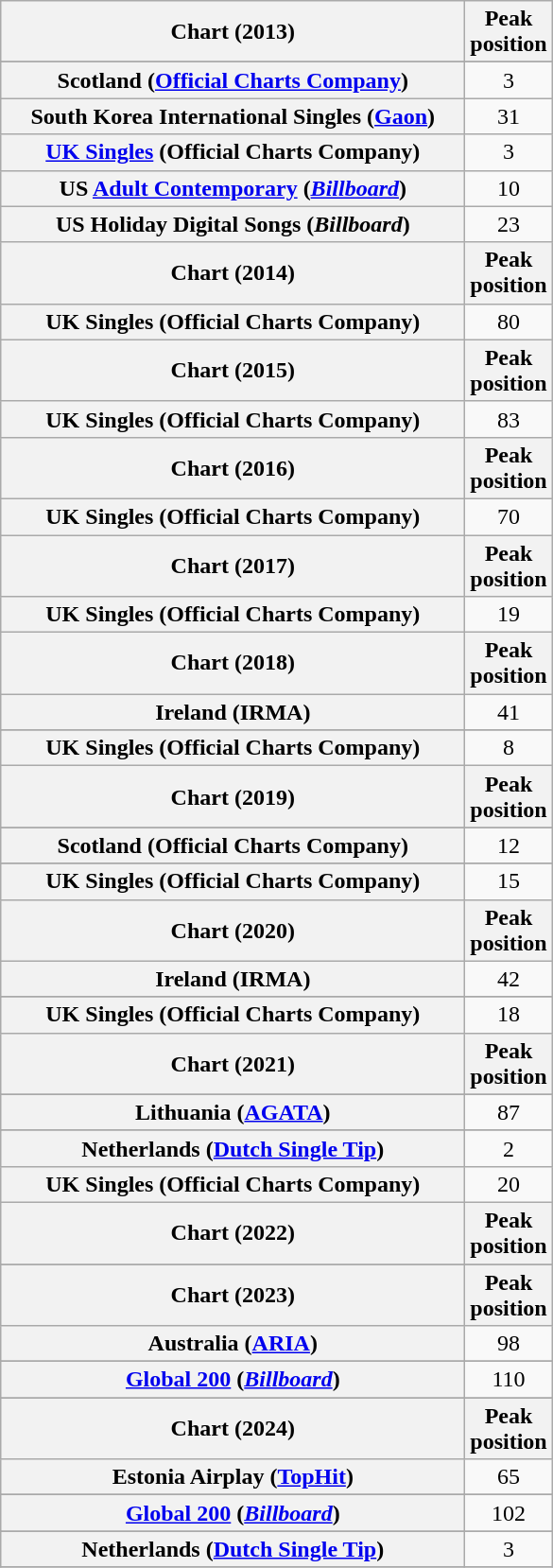<table class="wikitable plainrowheaders" style="text-align:center">
<tr>
<th scope="col" style="width:20em;">Chart (2013)</th>
<th scope="col">Peak<br>position</th>
</tr>
<tr>
</tr>
<tr>
</tr>
<tr>
</tr>
<tr>
</tr>
<tr>
<th scope="row">Scotland (<a href='#'>Official Charts Company</a>)</th>
<td>3</td>
</tr>
<tr>
<th scope="row">South Korea International Singles (<a href='#'>Gaon</a>)</th>
<td>31</td>
</tr>
<tr>
<th scope="row"><a href='#'>UK Singles</a> (Official Charts Company)</th>
<td>3</td>
</tr>
<tr>
<th scope="row">US <a href='#'>Adult Contemporary</a> (<em><a href='#'>Billboard</a></em>)</th>
<td>10</td>
</tr>
<tr>
<th scope="row">US Holiday Digital Songs (<em>Billboard</em>)</th>
<td>23</td>
</tr>
<tr>
<th scope="col" style="width:20em;">Chart (2014)</th>
<th scope="col">Peak<br>position</th>
</tr>
<tr>
<th scope="row">UK Singles (Official Charts Company)</th>
<td>80</td>
</tr>
<tr>
<th scope="col" style="width:20em;">Chart (2015)</th>
<th scope="col">Peak<br>position</th>
</tr>
<tr>
<th scope="row">UK Singles (Official Charts Company)</th>
<td>83</td>
</tr>
<tr>
<th scope="col" style="width:20em;">Chart (2016)</th>
<th scope="col">Peak<br>position</th>
</tr>
<tr>
<th scope="row">UK Singles (Official Charts Company)</th>
<td>70</td>
</tr>
<tr>
<th scope="col" style="width:20em;">Chart (2017)</th>
<th scope="col">Peak<br>position</th>
</tr>
<tr>
<th scope="row">UK Singles (Official Charts Company)</th>
<td>19</td>
</tr>
<tr>
<th scope="col" style="width:20em;">Chart (2018)</th>
<th scope="col">Peak<br>position</th>
</tr>
<tr>
<th scope="row">Ireland (IRMA)</th>
<td>41</td>
</tr>
<tr>
</tr>
<tr>
<th scope="row">UK Singles (Official Charts Company)</th>
<td>8</td>
</tr>
<tr>
<th scope="col" style="width:20em;">Chart (2019)</th>
<th scope="col">Peak<br>position</th>
</tr>
<tr>
</tr>
<tr>
<th scope="row">Scotland (Official Charts Company)</th>
<td>12</td>
</tr>
<tr>
</tr>
<tr>
<th scope="row">UK Singles (Official Charts Company)</th>
<td>15</td>
</tr>
<tr>
<th scope="col" style="width:20em;">Chart (2020)</th>
<th scope="col">Peak<br>position</th>
</tr>
<tr>
<th scope="row">Ireland (IRMA)</th>
<td>42</td>
</tr>
<tr>
</tr>
<tr>
<th scope="row">UK Singles (Official Charts Company)</th>
<td>18</td>
</tr>
<tr>
<th scope="col" style="width:20em;">Chart (2021)</th>
<th scope="col">Peak<br>position</th>
</tr>
<tr>
</tr>
<tr>
</tr>
<tr>
</tr>
<tr>
<th scope="row">Lithuania (<a href='#'>AGATA</a>)</th>
<td>87</td>
</tr>
<tr>
</tr>
<tr>
<th scope="row">Netherlands (<a href='#'>Dutch Single Tip</a>)<br></th>
<td>2</td>
</tr>
<tr>
<th scope="row">UK Singles (Official Charts Company)</th>
<td>20</td>
</tr>
<tr>
<th scope="col" style="width:20em;">Chart (2022)</th>
<th scope="col">Peak<br>position</th>
</tr>
<tr>
</tr>
<tr>
</tr>
<tr>
</tr>
<tr>
</tr>
<tr>
</tr>
<tr>
</tr>
<tr>
<th scope="col" style="width:20em;">Chart (2023)</th>
<th scope="col">Peak<br>position</th>
</tr>
<tr>
<th scope="row">Australia (<a href='#'>ARIA</a>)</th>
<td>98</td>
</tr>
<tr>
</tr>
<tr>
</tr>
<tr>
<th scope="row"><a href='#'>Global 200</a> (<em><a href='#'>Billboard</a></em>)</th>
<td>110</td>
</tr>
<tr>
</tr>
<tr>
</tr>
<tr>
</tr>
<tr>
</tr>
<tr>
<th scope="col" style="width:20em;">Chart (2024)</th>
<th scope="col">Peak<br>position</th>
</tr>
<tr>
<th scope="row">Estonia Airplay (<a href='#'>TopHit</a>)</th>
<td>65</td>
</tr>
<tr>
</tr>
<tr>
<th scope="row"><a href='#'>Global 200</a> (<em><a href='#'>Billboard</a></em>)</th>
<td>102</td>
</tr>
<tr>
</tr>
<tr>
</tr>
<tr>
</tr>
<tr>
</tr>
<tr>
<th scope="row">Netherlands (<a href='#'>Dutch Single Tip</a>)<br></th>
<td>3</td>
</tr>
<tr>
</tr>
</table>
